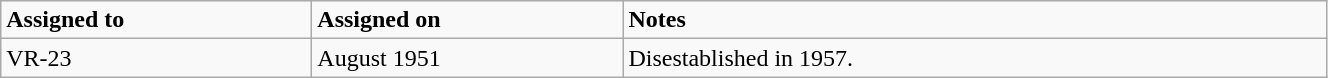<table class="wikitable" style="width: 70%;">
<tr>
<td style="width: 200px;"><strong>Assigned to</strong></td>
<td style="width: 200px;"><strong>Assigned on</strong></td>
<td><strong>Notes</strong></td>
</tr>
<tr>
<td>VR-23</td>
<td>August 1951</td>
<td>Disestablished in 1957.</td>
</tr>
</table>
